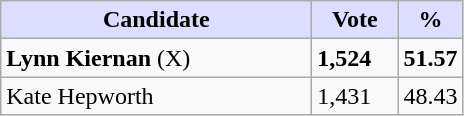<table class="wikitable">
<tr>
<th style="background:#ddf; width:200px;">Candidate</th>
<th style="background:#ddf; width:50px;">Vote</th>
<th style="background:#ddf; width:30px;">%</th>
</tr>
<tr>
<td><strong>Lynn Kiernan</strong> (X)</td>
<td><strong>1,524</strong></td>
<td><strong>51.57</strong></td>
</tr>
<tr>
<td>Kate Hepworth</td>
<td>1,431</td>
<td>48.43</td>
</tr>
</table>
